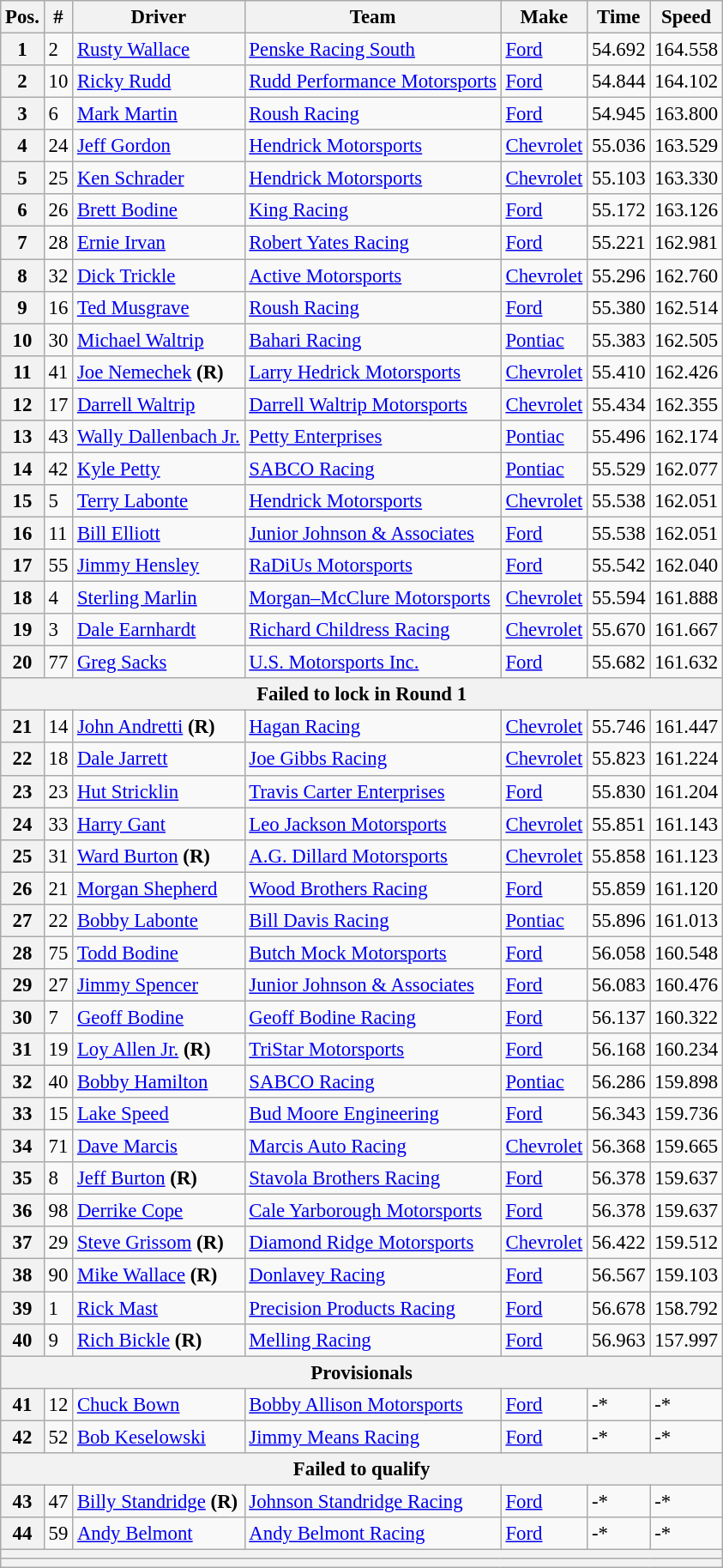<table class="wikitable" style="font-size:95%">
<tr>
<th>Pos.</th>
<th>#</th>
<th>Driver</th>
<th>Team</th>
<th>Make</th>
<th>Time</th>
<th>Speed</th>
</tr>
<tr>
<th>1</th>
<td>2</td>
<td><a href='#'>Rusty Wallace</a></td>
<td><a href='#'>Penske Racing South</a></td>
<td><a href='#'>Ford</a></td>
<td>54.692</td>
<td>164.558</td>
</tr>
<tr>
<th>2</th>
<td>10</td>
<td><a href='#'>Ricky Rudd</a></td>
<td><a href='#'>Rudd Performance Motorsports</a></td>
<td><a href='#'>Ford</a></td>
<td>54.844</td>
<td>164.102</td>
</tr>
<tr>
<th>3</th>
<td>6</td>
<td><a href='#'>Mark Martin</a></td>
<td><a href='#'>Roush Racing</a></td>
<td><a href='#'>Ford</a></td>
<td>54.945</td>
<td>163.800</td>
</tr>
<tr>
<th>4</th>
<td>24</td>
<td><a href='#'>Jeff Gordon</a></td>
<td><a href='#'>Hendrick Motorsports</a></td>
<td><a href='#'>Chevrolet</a></td>
<td>55.036</td>
<td>163.529</td>
</tr>
<tr>
<th>5</th>
<td>25</td>
<td><a href='#'>Ken Schrader</a></td>
<td><a href='#'>Hendrick Motorsports</a></td>
<td><a href='#'>Chevrolet</a></td>
<td>55.103</td>
<td>163.330</td>
</tr>
<tr>
<th>6</th>
<td>26</td>
<td><a href='#'>Brett Bodine</a></td>
<td><a href='#'>King Racing</a></td>
<td><a href='#'>Ford</a></td>
<td>55.172</td>
<td>163.126</td>
</tr>
<tr>
<th>7</th>
<td>28</td>
<td><a href='#'>Ernie Irvan</a></td>
<td><a href='#'>Robert Yates Racing</a></td>
<td><a href='#'>Ford</a></td>
<td>55.221</td>
<td>162.981</td>
</tr>
<tr>
<th>8</th>
<td>32</td>
<td><a href='#'>Dick Trickle</a></td>
<td><a href='#'>Active Motorsports</a></td>
<td><a href='#'>Chevrolet</a></td>
<td>55.296</td>
<td>162.760</td>
</tr>
<tr>
<th>9</th>
<td>16</td>
<td><a href='#'>Ted Musgrave</a></td>
<td><a href='#'>Roush Racing</a></td>
<td><a href='#'>Ford</a></td>
<td>55.380</td>
<td>162.514</td>
</tr>
<tr>
<th>10</th>
<td>30</td>
<td><a href='#'>Michael Waltrip</a></td>
<td><a href='#'>Bahari Racing</a></td>
<td><a href='#'>Pontiac</a></td>
<td>55.383</td>
<td>162.505</td>
</tr>
<tr>
<th>11</th>
<td>41</td>
<td><a href='#'>Joe Nemechek</a> <strong>(R)</strong></td>
<td><a href='#'>Larry Hedrick Motorsports</a></td>
<td><a href='#'>Chevrolet</a></td>
<td>55.410</td>
<td>162.426</td>
</tr>
<tr>
<th>12</th>
<td>17</td>
<td><a href='#'>Darrell Waltrip</a></td>
<td><a href='#'>Darrell Waltrip Motorsports</a></td>
<td><a href='#'>Chevrolet</a></td>
<td>55.434</td>
<td>162.355</td>
</tr>
<tr>
<th>13</th>
<td>43</td>
<td><a href='#'>Wally Dallenbach Jr.</a></td>
<td><a href='#'>Petty Enterprises</a></td>
<td><a href='#'>Pontiac</a></td>
<td>55.496</td>
<td>162.174</td>
</tr>
<tr>
<th>14</th>
<td>42</td>
<td><a href='#'>Kyle Petty</a></td>
<td><a href='#'>SABCO Racing</a></td>
<td><a href='#'>Pontiac</a></td>
<td>55.529</td>
<td>162.077</td>
</tr>
<tr>
<th>15</th>
<td>5</td>
<td><a href='#'>Terry Labonte</a></td>
<td><a href='#'>Hendrick Motorsports</a></td>
<td><a href='#'>Chevrolet</a></td>
<td>55.538</td>
<td>162.051</td>
</tr>
<tr>
<th>16</th>
<td>11</td>
<td><a href='#'>Bill Elliott</a></td>
<td><a href='#'>Junior Johnson & Associates</a></td>
<td><a href='#'>Ford</a></td>
<td>55.538</td>
<td>162.051</td>
</tr>
<tr>
<th>17</th>
<td>55</td>
<td><a href='#'>Jimmy Hensley</a></td>
<td><a href='#'>RaDiUs Motorsports</a></td>
<td><a href='#'>Ford</a></td>
<td>55.542</td>
<td>162.040</td>
</tr>
<tr>
<th>18</th>
<td>4</td>
<td><a href='#'>Sterling Marlin</a></td>
<td><a href='#'>Morgan–McClure Motorsports</a></td>
<td><a href='#'>Chevrolet</a></td>
<td>55.594</td>
<td>161.888</td>
</tr>
<tr>
<th>19</th>
<td>3</td>
<td><a href='#'>Dale Earnhardt</a></td>
<td><a href='#'>Richard Childress Racing</a></td>
<td><a href='#'>Chevrolet</a></td>
<td>55.670</td>
<td>161.667</td>
</tr>
<tr>
<th>20</th>
<td>77</td>
<td><a href='#'>Greg Sacks</a></td>
<td><a href='#'>U.S. Motorsports Inc.</a></td>
<td><a href='#'>Ford</a></td>
<td>55.682</td>
<td>161.632</td>
</tr>
<tr>
<th colspan="7">Failed to lock in Round 1</th>
</tr>
<tr>
<th>21</th>
<td>14</td>
<td><a href='#'>John Andretti</a> <strong>(R)</strong></td>
<td><a href='#'>Hagan Racing</a></td>
<td><a href='#'>Chevrolet</a></td>
<td>55.746</td>
<td>161.447</td>
</tr>
<tr>
<th>22</th>
<td>18</td>
<td><a href='#'>Dale Jarrett</a></td>
<td><a href='#'>Joe Gibbs Racing</a></td>
<td><a href='#'>Chevrolet</a></td>
<td>55.823</td>
<td>161.224</td>
</tr>
<tr>
<th>23</th>
<td>23</td>
<td><a href='#'>Hut Stricklin</a></td>
<td><a href='#'>Travis Carter Enterprises</a></td>
<td><a href='#'>Ford</a></td>
<td>55.830</td>
<td>161.204</td>
</tr>
<tr>
<th>24</th>
<td>33</td>
<td><a href='#'>Harry Gant</a></td>
<td><a href='#'>Leo Jackson Motorsports</a></td>
<td><a href='#'>Chevrolet</a></td>
<td>55.851</td>
<td>161.143</td>
</tr>
<tr>
<th>25</th>
<td>31</td>
<td><a href='#'>Ward Burton</a> <strong>(R)</strong></td>
<td><a href='#'>A.G. Dillard Motorsports</a></td>
<td><a href='#'>Chevrolet</a></td>
<td>55.858</td>
<td>161.123</td>
</tr>
<tr>
<th>26</th>
<td>21</td>
<td><a href='#'>Morgan Shepherd</a></td>
<td><a href='#'>Wood Brothers Racing</a></td>
<td><a href='#'>Ford</a></td>
<td>55.859</td>
<td>161.120</td>
</tr>
<tr>
<th>27</th>
<td>22</td>
<td><a href='#'>Bobby Labonte</a></td>
<td><a href='#'>Bill Davis Racing</a></td>
<td><a href='#'>Pontiac</a></td>
<td>55.896</td>
<td>161.013</td>
</tr>
<tr>
<th>28</th>
<td>75</td>
<td><a href='#'>Todd Bodine</a></td>
<td><a href='#'>Butch Mock Motorsports</a></td>
<td><a href='#'>Ford</a></td>
<td>56.058</td>
<td>160.548</td>
</tr>
<tr>
<th>29</th>
<td>27</td>
<td><a href='#'>Jimmy Spencer</a></td>
<td><a href='#'>Junior Johnson & Associates</a></td>
<td><a href='#'>Ford</a></td>
<td>56.083</td>
<td>160.476</td>
</tr>
<tr>
<th>30</th>
<td>7</td>
<td><a href='#'>Geoff Bodine</a></td>
<td><a href='#'>Geoff Bodine Racing</a></td>
<td><a href='#'>Ford</a></td>
<td>56.137</td>
<td>160.322</td>
</tr>
<tr>
<th>31</th>
<td>19</td>
<td><a href='#'>Loy Allen Jr.</a> <strong>(R)</strong></td>
<td><a href='#'>TriStar Motorsports</a></td>
<td><a href='#'>Ford</a></td>
<td>56.168</td>
<td>160.234</td>
</tr>
<tr>
<th>32</th>
<td>40</td>
<td><a href='#'>Bobby Hamilton</a></td>
<td><a href='#'>SABCO Racing</a></td>
<td><a href='#'>Pontiac</a></td>
<td>56.286</td>
<td>159.898</td>
</tr>
<tr>
<th>33</th>
<td>15</td>
<td><a href='#'>Lake Speed</a></td>
<td><a href='#'>Bud Moore Engineering</a></td>
<td><a href='#'>Ford</a></td>
<td>56.343</td>
<td>159.736</td>
</tr>
<tr>
<th>34</th>
<td>71</td>
<td><a href='#'>Dave Marcis</a></td>
<td><a href='#'>Marcis Auto Racing</a></td>
<td><a href='#'>Chevrolet</a></td>
<td>56.368</td>
<td>159.665</td>
</tr>
<tr>
<th>35</th>
<td>8</td>
<td><a href='#'>Jeff Burton</a> <strong>(R)</strong></td>
<td><a href='#'>Stavola Brothers Racing</a></td>
<td><a href='#'>Ford</a></td>
<td>56.378</td>
<td>159.637</td>
</tr>
<tr>
<th>36</th>
<td>98</td>
<td><a href='#'>Derrike Cope</a></td>
<td><a href='#'>Cale Yarborough Motorsports</a></td>
<td><a href='#'>Ford</a></td>
<td>56.378</td>
<td>159.637</td>
</tr>
<tr>
<th>37</th>
<td>29</td>
<td><a href='#'>Steve Grissom</a> <strong>(R)</strong></td>
<td><a href='#'>Diamond Ridge Motorsports</a></td>
<td><a href='#'>Chevrolet</a></td>
<td>56.422</td>
<td>159.512</td>
</tr>
<tr>
<th>38</th>
<td>90</td>
<td><a href='#'>Mike Wallace</a> <strong>(R)</strong></td>
<td><a href='#'>Donlavey Racing</a></td>
<td><a href='#'>Ford</a></td>
<td>56.567</td>
<td>159.103</td>
</tr>
<tr>
<th>39</th>
<td>1</td>
<td><a href='#'>Rick Mast</a></td>
<td><a href='#'>Precision Products Racing</a></td>
<td><a href='#'>Ford</a></td>
<td>56.678</td>
<td>158.792</td>
</tr>
<tr>
<th>40</th>
<td>9</td>
<td><a href='#'>Rich Bickle</a> <strong>(R)</strong></td>
<td><a href='#'>Melling Racing</a></td>
<td><a href='#'>Ford</a></td>
<td>56.963</td>
<td>157.997</td>
</tr>
<tr>
<th colspan="7">Provisionals</th>
</tr>
<tr>
<th>41</th>
<td>12</td>
<td><a href='#'>Chuck Bown</a></td>
<td><a href='#'>Bobby Allison Motorsports</a></td>
<td><a href='#'>Ford</a></td>
<td>-*</td>
<td>-*</td>
</tr>
<tr>
<th>42</th>
<td>52</td>
<td><a href='#'>Bob Keselowski</a></td>
<td><a href='#'>Jimmy Means Racing</a></td>
<td><a href='#'>Ford</a></td>
<td>-*</td>
<td>-*</td>
</tr>
<tr>
<th colspan="7">Failed to qualify</th>
</tr>
<tr>
<th>43</th>
<td>47</td>
<td><a href='#'>Billy Standridge</a> <strong>(R)</strong></td>
<td><a href='#'>Johnson Standridge Racing</a></td>
<td><a href='#'>Ford</a></td>
<td>-*</td>
<td>-*</td>
</tr>
<tr>
<th>44</th>
<td>59</td>
<td><a href='#'>Andy Belmont</a></td>
<td><a href='#'>Andy Belmont Racing</a></td>
<td><a href='#'>Ford</a></td>
<td>-*</td>
<td>-*</td>
</tr>
<tr>
<th colspan="7"></th>
</tr>
<tr>
<th colspan="7"></th>
</tr>
</table>
